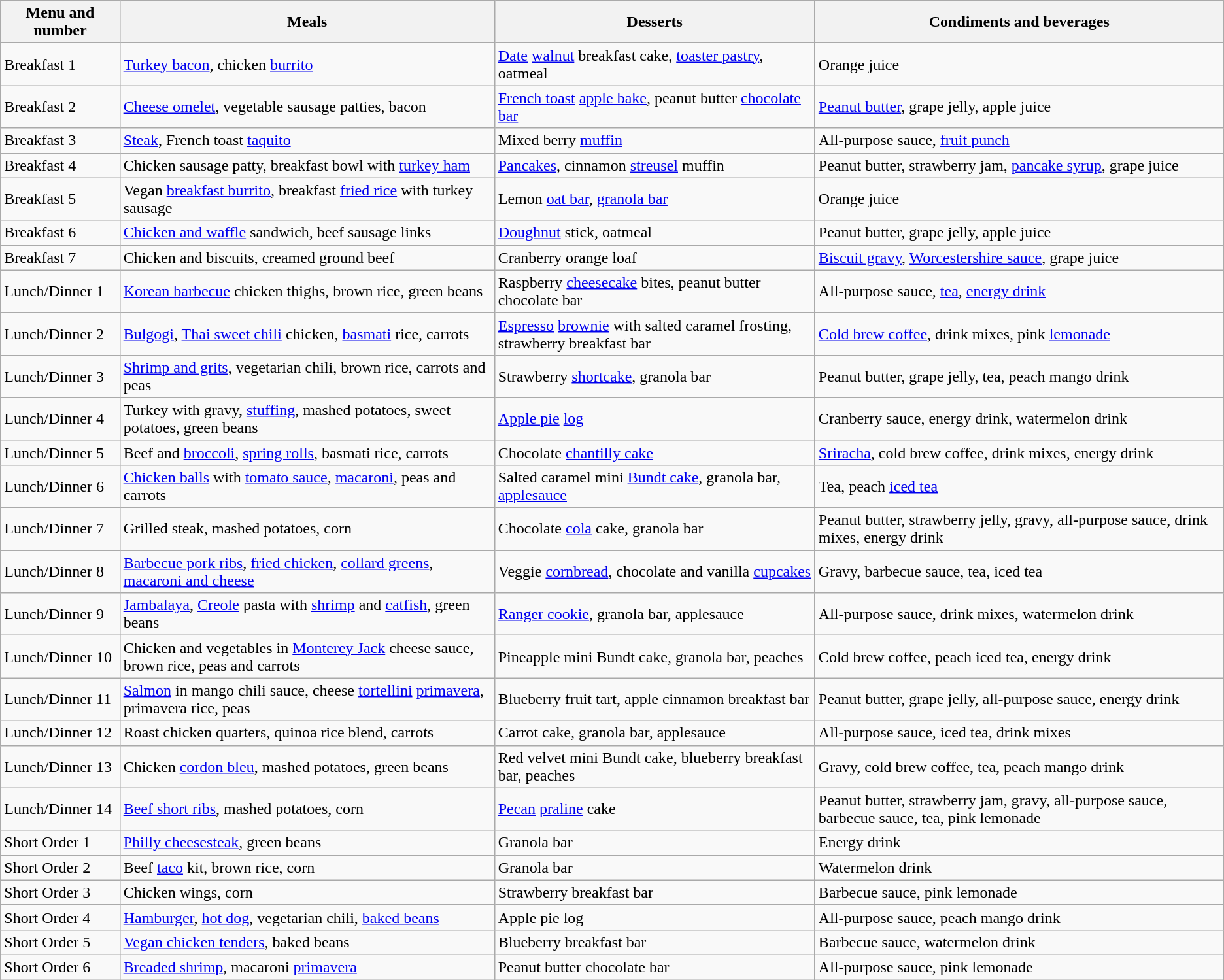<table class="wikitable">
<tr>
<th>Menu and number</th>
<th>Meals</th>
<th>Desserts</th>
<th>Condiments and beverages</th>
</tr>
<tr>
<td>Breakfast 1</td>
<td><a href='#'>Turkey bacon</a>, chicken <a href='#'>burrito</a></td>
<td><a href='#'>Date</a> <a href='#'>walnut</a> breakfast cake, <a href='#'>toaster pastry</a>, oatmeal</td>
<td>Orange juice</td>
</tr>
<tr>
<td>Breakfast 2</td>
<td><a href='#'>Cheese omelet</a>, vegetable sausage patties, bacon</td>
<td><a href='#'>French toast</a> <a href='#'>apple bake</a>, peanut butter <a href='#'>chocolate bar</a></td>
<td><a href='#'>Peanut butter</a>, grape jelly, apple juice</td>
</tr>
<tr>
<td>Breakfast 3</td>
<td><a href='#'>Steak</a>, French toast <a href='#'>taquito</a></td>
<td>Mixed berry <a href='#'>muffin</a></td>
<td>All-purpose sauce, <a href='#'>fruit punch</a></td>
</tr>
<tr>
<td>Breakfast 4</td>
<td>Chicken sausage patty, breakfast bowl with <a href='#'>turkey ham</a></td>
<td><a href='#'>Pancakes</a>, cinnamon <a href='#'>streusel</a> muffin</td>
<td>Peanut butter, strawberry jam, <a href='#'>pancake syrup</a>, grape juice</td>
</tr>
<tr>
<td>Breakfast 5</td>
<td>Vegan <a href='#'>breakfast burrito</a>, breakfast <a href='#'>fried rice</a> with turkey sausage</td>
<td>Lemon <a href='#'>oat bar</a>, <a href='#'>granola bar</a></td>
<td>Orange juice</td>
</tr>
<tr>
<td>Breakfast 6</td>
<td><a href='#'>Chicken and waffle</a> sandwich, beef sausage links</td>
<td><a href='#'>Doughnut</a> stick, oatmeal</td>
<td>Peanut butter, grape jelly, apple juice</td>
</tr>
<tr>
<td>Breakfast 7</td>
<td>Chicken and biscuits, creamed ground beef</td>
<td>Cranberry orange loaf</td>
<td><a href='#'>Biscuit gravy</a>, <a href='#'>Worcestershire sauce</a>, grape juice</td>
</tr>
<tr>
<td>Lunch/Dinner 1</td>
<td><a href='#'>Korean barbecue</a> chicken thighs, brown rice, green beans</td>
<td>Raspberry <a href='#'>cheesecake</a> bites, peanut butter chocolate bar</td>
<td>All-purpose sauce, <a href='#'>tea</a>, <a href='#'>energy drink</a></td>
</tr>
<tr>
<td>Lunch/Dinner 2</td>
<td><a href='#'>Bulgogi</a>, <a href='#'>Thai sweet chili</a> chicken, <a href='#'>basmati</a> rice, carrots</td>
<td><a href='#'>Espresso</a> <a href='#'>brownie</a> with salted caramel frosting, strawberry breakfast bar</td>
<td><a href='#'>Cold brew coffee</a>, drink mixes, pink <a href='#'>lemonade</a></td>
</tr>
<tr>
<td>Lunch/Dinner 3</td>
<td><a href='#'>Shrimp and grits</a>, vegetarian chili, brown rice, carrots and peas</td>
<td>Strawberry <a href='#'>shortcake</a>, granola bar</td>
<td>Peanut butter, grape jelly, tea, peach mango drink</td>
</tr>
<tr>
<td>Lunch/Dinner 4</td>
<td>Turkey with gravy, <a href='#'>stuffing</a>, mashed potatoes, sweet potatoes, green beans</td>
<td><a href='#'>Apple pie</a> <a href='#'>log</a></td>
<td>Cranberry sauce, energy drink, watermelon drink</td>
</tr>
<tr>
<td>Lunch/Dinner 5</td>
<td>Beef and <a href='#'>broccoli</a>, <a href='#'>spring rolls</a>, basmati rice, carrots</td>
<td>Chocolate <a href='#'>chantilly cake</a></td>
<td><a href='#'>Sriracha</a>, cold brew coffee, drink mixes, energy drink</td>
</tr>
<tr>
<td>Lunch/Dinner 6</td>
<td><a href='#'>Chicken balls</a> with <a href='#'>tomato sauce</a>, <a href='#'>macaroni</a>, peas and carrots</td>
<td>Salted caramel mini <a href='#'>Bundt cake</a>, granola bar, <a href='#'>applesauce</a></td>
<td>Tea, peach <a href='#'>iced tea</a></td>
</tr>
<tr>
<td>Lunch/Dinner 7</td>
<td>Grilled steak, mashed potatoes, corn</td>
<td>Chocolate <a href='#'>cola</a> cake, granola bar</td>
<td>Peanut butter, strawberry jelly, gravy, all-purpose sauce, drink mixes, energy drink</td>
</tr>
<tr>
<td>Lunch/Dinner 8</td>
<td><a href='#'>Barbecue pork ribs</a>, <a href='#'>fried chicken</a>, <a href='#'>collard greens</a>, <a href='#'>macaroni and cheese</a></td>
<td>Veggie <a href='#'>cornbread</a>, chocolate and vanilla <a href='#'>cupcakes</a></td>
<td>Gravy, barbecue sauce, tea, iced tea</td>
</tr>
<tr>
<td>Lunch/Dinner 9</td>
<td><a href='#'>Jambalaya</a>, <a href='#'>Creole</a> pasta with <a href='#'>shrimp</a> and <a href='#'>catfish</a>, green beans</td>
<td><a href='#'>Ranger cookie</a>, granola bar, applesauce</td>
<td>All-purpose sauce, drink mixes, watermelon drink</td>
</tr>
<tr>
<td>Lunch/Dinner 10</td>
<td>Chicken and vegetables in <a href='#'>Monterey Jack</a> cheese sauce, brown rice, peas and carrots</td>
<td>Pineapple mini Bundt cake, granola bar, peaches</td>
<td>Cold brew coffee, peach iced tea, energy drink</td>
</tr>
<tr>
<td>Lunch/Dinner 11</td>
<td><a href='#'>Salmon</a> in mango chili sauce, cheese <a href='#'>tortellini</a> <a href='#'>primavera</a>, primavera rice, peas</td>
<td>Blueberry fruit tart, apple cinnamon breakfast bar</td>
<td>Peanut butter, grape jelly, all-purpose sauce, energy drink</td>
</tr>
<tr>
<td>Lunch/Dinner 12</td>
<td>Roast chicken quarters, quinoa rice blend, carrots</td>
<td>Carrot cake, granola bar, applesauce</td>
<td>All-purpose sauce, iced tea, drink mixes</td>
</tr>
<tr>
<td>Lunch/Dinner 13</td>
<td>Chicken <a href='#'>cordon bleu</a>, mashed potatoes, green beans</td>
<td>Red velvet mini Bundt cake, blueberry breakfast bar, peaches</td>
<td>Gravy, cold brew coffee, tea, peach mango drink</td>
</tr>
<tr>
<td>Lunch/Dinner 14</td>
<td><a href='#'>Beef short ribs</a>, mashed potatoes, corn</td>
<td><a href='#'>Pecan</a> <a href='#'>praline</a> cake</td>
<td>Peanut butter, strawberry jam, gravy, all-purpose sauce, barbecue sauce, tea, pink lemonade</td>
</tr>
<tr>
<td>Short Order 1</td>
<td><a href='#'>Philly cheesesteak</a>, green beans</td>
<td>Granola bar</td>
<td>Energy drink</td>
</tr>
<tr>
<td>Short Order 2</td>
<td>Beef <a href='#'>taco</a> kit, brown rice, corn</td>
<td>Granola bar</td>
<td>Watermelon drink</td>
</tr>
<tr>
<td>Short Order 3</td>
<td>Chicken wings, corn</td>
<td>Strawberry breakfast bar</td>
<td>Barbecue sauce, pink lemonade</td>
</tr>
<tr>
<td>Short Order 4</td>
<td><a href='#'>Hamburger</a>, <a href='#'>hot dog</a>, vegetarian chili, <a href='#'>baked beans</a></td>
<td>Apple pie log</td>
<td>All-purpose sauce, peach mango drink</td>
</tr>
<tr>
<td>Short Order 5</td>
<td><a href='#'>Vegan chicken tenders</a>, baked beans</td>
<td>Blueberry breakfast bar</td>
<td>Barbecue sauce, watermelon drink</td>
</tr>
<tr>
<td>Short Order 6</td>
<td><a href='#'>Breaded shrimp</a>, macaroni <a href='#'>primavera</a></td>
<td>Peanut butter chocolate bar</td>
<td>All-purpose sauce, pink lemonade</td>
</tr>
</table>
